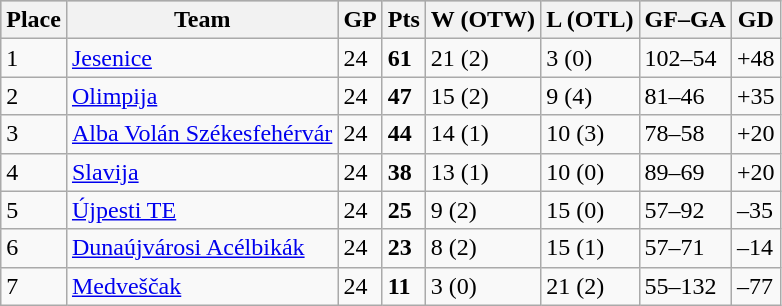<table class="wikitable">
<tr style="background-color:#c0c0c0;">
<th>Place</th>
<th>Team</th>
<th>GP</th>
<th>Pts</th>
<th>W (OTW)</th>
<th>L (OTL)</th>
<th>GF–GA</th>
<th>GD</th>
</tr>
<tr>
<td>1</td>
<td><a href='#'>Jesenice</a></td>
<td>24</td>
<td><strong>61</strong></td>
<td>21 (2)</td>
<td>3 (0)</td>
<td>102–54</td>
<td>+48</td>
</tr>
<tr>
<td>2</td>
<td><a href='#'>Olimpija</a></td>
<td>24</td>
<td><strong>47</strong></td>
<td>15 (2)</td>
<td>9 (4)</td>
<td>81–46</td>
<td>+35</td>
</tr>
<tr>
<td>3</td>
<td><a href='#'>Alba Volán Székesfehérvár</a></td>
<td>24</td>
<td><strong>44</strong></td>
<td>14 (1)</td>
<td>10 (3)</td>
<td>78–58</td>
<td>+20</td>
</tr>
<tr>
<td>4</td>
<td><a href='#'>Slavija</a></td>
<td>24</td>
<td><strong>38</strong></td>
<td>13 (1)</td>
<td>10 (0)</td>
<td>89–69</td>
<td>+20</td>
</tr>
<tr>
<td>5</td>
<td><a href='#'>Újpesti TE</a></td>
<td>24</td>
<td><strong>25</strong></td>
<td>9 (2)</td>
<td>15 (0)</td>
<td>57–92</td>
<td>–35</td>
</tr>
<tr>
<td>6</td>
<td><a href='#'>Dunaújvárosi Acélbikák</a></td>
<td>24</td>
<td><strong>23</strong></td>
<td>8 (2)</td>
<td>15 (1)</td>
<td>57–71</td>
<td>–14</td>
</tr>
<tr>
<td>7</td>
<td><a href='#'>Medveščak</a></td>
<td>24</td>
<td><strong>11</strong></td>
<td>3 (0)</td>
<td>21 (2)</td>
<td>55–132</td>
<td>–77</td>
</tr>
</table>
